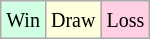<table class="wikitable">
<tr>
<td style="background-color: #d0ffe3;"><small>Win</small></td>
<td style="background-color: #ffffdd;"><small>Draw</small></td>
<td style="background-color: #ffd0e3;"><small>Loss</small></td>
</tr>
</table>
